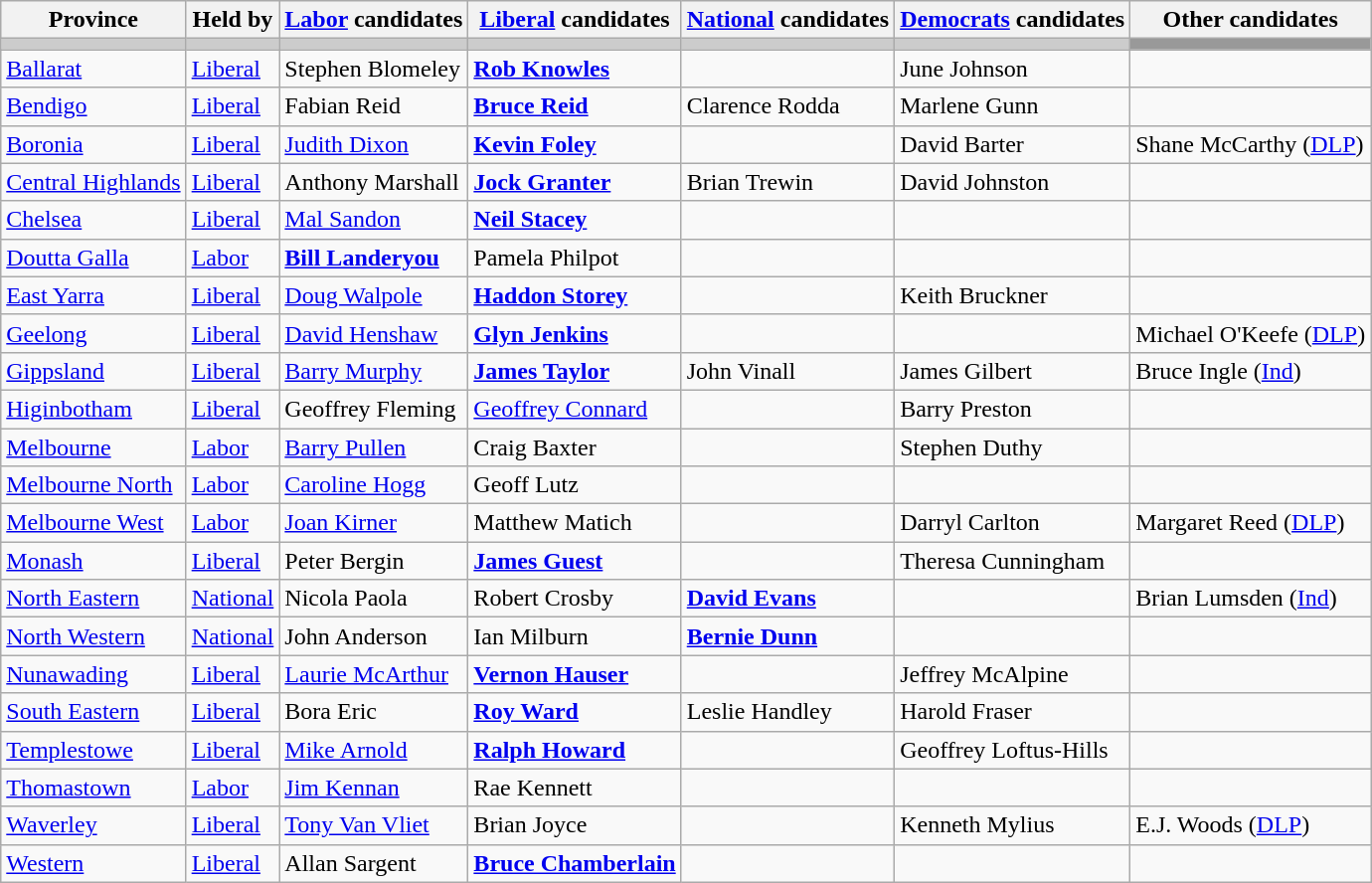<table class="wikitable">
<tr>
<th>Province</th>
<th>Held by</th>
<th><a href='#'>Labor</a> candidates</th>
<th><a href='#'>Liberal</a> candidates</th>
<th><a href='#'>National</a> candidates</th>
<th><a href='#'>Democrats</a> candidates</th>
<th>Other candidates</th>
</tr>
<tr bgcolor="#cccccc">
<td></td>
<td></td>
<td></td>
<td></td>
<td></td>
<td></td>
<td bgcolor="#999999"></td>
</tr>
<tr>
<td><a href='#'>Ballarat</a></td>
<td><a href='#'>Liberal</a></td>
<td>Stephen Blomeley</td>
<td><strong><a href='#'>Rob Knowles</a></strong></td>
<td></td>
<td>June Johnson</td>
<td></td>
</tr>
<tr>
<td><a href='#'>Bendigo</a></td>
<td><a href='#'>Liberal</a></td>
<td>Fabian Reid</td>
<td><strong><a href='#'>Bruce Reid</a></strong></td>
<td>Clarence Rodda</td>
<td>Marlene Gunn</td>
<td></td>
</tr>
<tr>
<td><a href='#'>Boronia</a></td>
<td><a href='#'>Liberal</a></td>
<td><a href='#'>Judith Dixon</a></td>
<td><strong><a href='#'>Kevin Foley</a></strong></td>
<td></td>
<td>David Barter</td>
<td>Shane McCarthy (<a href='#'>DLP</a>)</td>
</tr>
<tr>
<td><a href='#'>Central Highlands</a></td>
<td><a href='#'>Liberal</a></td>
<td>Anthony Marshall</td>
<td><strong><a href='#'>Jock Granter</a></strong></td>
<td>Brian Trewin</td>
<td>David Johnston</td>
<td></td>
</tr>
<tr>
<td><a href='#'>Chelsea</a></td>
<td><a href='#'>Liberal</a></td>
<td><a href='#'>Mal Sandon</a></td>
<td><strong><a href='#'>Neil Stacey</a></strong></td>
<td></td>
<td></td>
<td></td>
</tr>
<tr>
<td><a href='#'>Doutta Galla</a></td>
<td><a href='#'>Labor</a></td>
<td><strong><a href='#'>Bill Landeryou</a></strong></td>
<td>Pamela Philpot</td>
<td></td>
<td></td>
<td></td>
</tr>
<tr>
<td><a href='#'>East Yarra</a></td>
<td><a href='#'>Liberal</a></td>
<td><a href='#'>Doug Walpole</a></td>
<td><strong><a href='#'>Haddon Storey</a></strong></td>
<td></td>
<td>Keith Bruckner</td>
<td></td>
</tr>
<tr>
<td><a href='#'>Geelong</a></td>
<td><a href='#'>Liberal</a></td>
<td><a href='#'>David Henshaw</a></td>
<td><strong><a href='#'>Glyn Jenkins</a></strong></td>
<td></td>
<td></td>
<td>Michael O'Keefe (<a href='#'>DLP</a>)</td>
</tr>
<tr>
<td><a href='#'>Gippsland</a></td>
<td><a href='#'>Liberal</a></td>
<td><a href='#'>Barry Murphy</a></td>
<td><strong><a href='#'>James Taylor</a></strong></td>
<td>John Vinall</td>
<td>James Gilbert</td>
<td>Bruce Ingle (<a href='#'>Ind</a>)</td>
</tr>
<tr>
<td><a href='#'>Higinbotham</a></td>
<td><a href='#'>Liberal</a></td>
<td>Geoffrey Fleming</td>
<td><a href='#'>Geoffrey Connard</a></td>
<td></td>
<td>Barry Preston</td>
<td></td>
</tr>
<tr>
<td><a href='#'>Melbourne</a></td>
<td><a href='#'>Labor</a></td>
<td><a href='#'>Barry Pullen</a></td>
<td>Craig Baxter</td>
<td></td>
<td>Stephen Duthy</td>
<td></td>
</tr>
<tr>
<td><a href='#'>Melbourne North</a></td>
<td><a href='#'>Labor</a></td>
<td><a href='#'>Caroline Hogg</a></td>
<td>Geoff Lutz</td>
<td></td>
<td></td>
<td></td>
</tr>
<tr>
<td><a href='#'>Melbourne West</a></td>
<td><a href='#'>Labor</a></td>
<td><a href='#'>Joan Kirner</a></td>
<td>Matthew Matich</td>
<td></td>
<td>Darryl Carlton</td>
<td>Margaret Reed (<a href='#'>DLP</a>)</td>
</tr>
<tr>
<td><a href='#'>Monash</a></td>
<td><a href='#'>Liberal</a></td>
<td>Peter Bergin</td>
<td><strong><a href='#'>James Guest</a></strong></td>
<td></td>
<td>Theresa Cunningham</td>
<td></td>
</tr>
<tr>
<td><a href='#'>North Eastern</a></td>
<td><a href='#'>National</a></td>
<td>Nicola Paola</td>
<td>Robert Crosby</td>
<td><strong><a href='#'>David Evans</a></strong></td>
<td></td>
<td>Brian Lumsden (<a href='#'>Ind</a>)</td>
</tr>
<tr>
<td><a href='#'>North Western</a></td>
<td><a href='#'>National</a></td>
<td>John Anderson</td>
<td>Ian Milburn</td>
<td><strong><a href='#'>Bernie Dunn</a></strong></td>
<td></td>
<td></td>
</tr>
<tr>
<td><a href='#'>Nunawading</a></td>
<td><a href='#'>Liberal</a></td>
<td><a href='#'>Laurie McArthur</a></td>
<td><strong><a href='#'>Vernon Hauser</a></strong></td>
<td></td>
<td>Jeffrey McAlpine</td>
<td></td>
</tr>
<tr>
<td><a href='#'>South Eastern</a></td>
<td><a href='#'>Liberal</a></td>
<td>Bora Eric</td>
<td><strong><a href='#'>Roy Ward</a></strong></td>
<td>Leslie Handley</td>
<td>Harold Fraser</td>
<td></td>
</tr>
<tr>
<td><a href='#'>Templestowe</a></td>
<td><a href='#'>Liberal</a></td>
<td><a href='#'>Mike Arnold</a></td>
<td><strong><a href='#'>Ralph Howard</a></strong></td>
<td></td>
<td>Geoffrey Loftus-Hills</td>
<td></td>
</tr>
<tr>
<td><a href='#'>Thomastown</a></td>
<td><a href='#'>Labor</a></td>
<td><a href='#'>Jim Kennan</a></td>
<td>Rae Kennett</td>
<td></td>
<td></td>
<td></td>
</tr>
<tr>
<td><a href='#'>Waverley</a></td>
<td><a href='#'>Liberal</a></td>
<td><a href='#'>Tony Van Vliet</a></td>
<td>Brian Joyce</td>
<td></td>
<td>Kenneth Mylius</td>
<td>E.J. Woods (<a href='#'>DLP</a>)</td>
</tr>
<tr>
<td><a href='#'>Western</a></td>
<td><a href='#'>Liberal</a></td>
<td>Allan Sargent</td>
<td><strong><a href='#'>Bruce Chamberlain</a></strong></td>
<td></td>
<td></td>
<td></td>
</tr>
</table>
